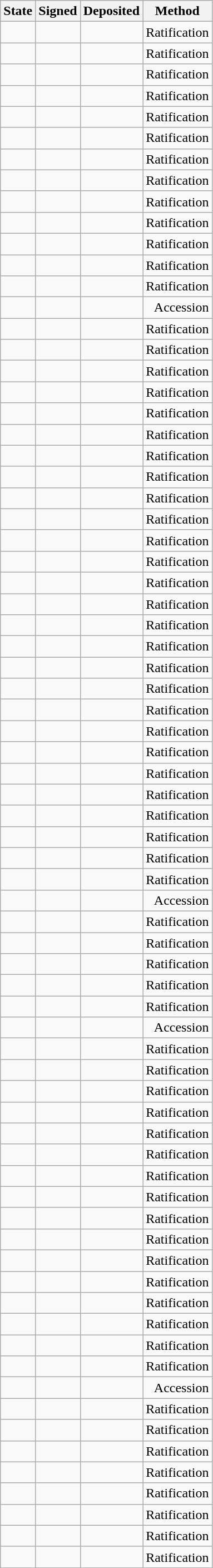<table class="wikitable sortable" style="text-align:right">
<tr>
<th>State</th>
<th>Signed</th>
<th>Deposited</th>
<th>Method</th>
</tr>
<tr>
<td style="text-align:left"></td>
<td></td>
<td></td>
<td>Ratification</td>
</tr>
<tr>
<td style="text-align:left"></td>
<td></td>
<td></td>
<td>Ratification</td>
</tr>
<tr>
<td style="text-align:left"></td>
<td></td>
<td></td>
<td>Ratification</td>
</tr>
<tr>
<td style="text-align:left"></td>
<td></td>
<td></td>
<td>Ratification</td>
</tr>
<tr>
<td style="text-align:left"></td>
<td></td>
<td></td>
<td>Ratification</td>
</tr>
<tr>
<td style="text-align:left"></td>
<td></td>
<td></td>
<td>Ratification</td>
</tr>
<tr>
<td style="text-align:left"></td>
<td></td>
<td></td>
<td>Ratification</td>
</tr>
<tr>
<td style="text-align:left"></td>
<td></td>
<td></td>
<td>Ratification</td>
</tr>
<tr>
<td style="text-align:left"></td>
<td></td>
<td></td>
<td>Ratification</td>
</tr>
<tr>
<td style="text-align:left"></td>
<td></td>
<td></td>
<td>Ratification</td>
</tr>
<tr>
<td style="text-align:left"></td>
<td></td>
<td></td>
<td>Ratification</td>
</tr>
<tr>
<td style="text-align:left"></td>
<td></td>
<td></td>
<td>Ratification</td>
</tr>
<tr>
<td style="text-align:left"></td>
<td></td>
<td></td>
<td>Ratification</td>
</tr>
<tr>
<td style="text-align:left"></td>
<td></td>
<td></td>
<td>Accession</td>
</tr>
<tr>
<td style="text-align:left"></td>
<td></td>
<td></td>
<td>Ratification</td>
</tr>
<tr>
<td style="text-align:left"></td>
<td></td>
<td></td>
<td>Ratification</td>
</tr>
<tr>
<td style="text-align:left"></td>
<td></td>
<td></td>
<td>Ratification</td>
</tr>
<tr>
<td style="text-align:left"></td>
<td></td>
<td></td>
<td>Ratification</td>
</tr>
<tr>
<td style="text-align:left"></td>
<td></td>
<td></td>
<td>Ratification</td>
</tr>
<tr>
<td style="text-align:left"></td>
<td></td>
<td></td>
<td>Ratification</td>
</tr>
<tr>
<td style="text-align:left"></td>
<td></td>
<td></td>
<td>Ratification</td>
</tr>
<tr>
<td style="text-align:left"></td>
<td></td>
<td></td>
<td>Ratification</td>
</tr>
<tr>
<td style="text-align:left"></td>
<td></td>
<td></td>
<td>Ratification</td>
</tr>
<tr>
<td style="text-align:left"></td>
<td></td>
<td></td>
<td>Ratification</td>
</tr>
<tr>
<td style="text-align:left"></td>
<td></td>
<td></td>
<td>Ratification</td>
</tr>
<tr>
<td style="text-align:left"></td>
<td></td>
<td></td>
<td>Ratification</td>
</tr>
<tr>
<td style="text-align:left"></td>
<td></td>
<td></td>
<td>Ratification</td>
</tr>
<tr>
<td style="text-align:left"></td>
<td></td>
<td></td>
<td>Ratification</td>
</tr>
<tr>
<td style="text-align:left"></td>
<td></td>
<td></td>
<td>Ratification</td>
</tr>
<tr>
<td style="text-align:left"></td>
<td></td>
<td></td>
<td>Ratification</td>
</tr>
<tr>
<td style="text-align:left"></td>
<td></td>
<td></td>
<td>Ratification</td>
</tr>
<tr>
<td style="text-align:left"></td>
<td></td>
<td></td>
<td>Ratification</td>
</tr>
<tr>
<td style="text-align:left"></td>
<td></td>
<td></td>
<td>Ratification</td>
</tr>
<tr>
<td style="text-align:left"></td>
<td></td>
<td></td>
<td>Ratification</td>
</tr>
<tr>
<td style="text-align:left"></td>
<td></td>
<td></td>
<td>Ratification</td>
</tr>
<tr>
<td style="text-align:left"></td>
<td></td>
<td></td>
<td>Ratification</td>
</tr>
<tr>
<td style="text-align:left"></td>
<td></td>
<td></td>
<td>Ratification</td>
</tr>
<tr>
<td style="text-align:left"></td>
<td></td>
<td></td>
<td>Ratification</td>
</tr>
<tr>
<td style="text-align:left"></td>
<td></td>
<td></td>
<td>Ratification</td>
</tr>
<tr>
<td style="text-align:left"></td>
<td></td>
<td></td>
<td>Ratification</td>
</tr>
<tr>
<td style="text-align:left"></td>
<td></td>
<td></td>
<td>Ratification</td>
</tr>
<tr>
<td style="text-align:left"></td>
<td></td>
<td></td>
<td>Accession</td>
</tr>
<tr>
<td style="text-align:left"></td>
<td></td>
<td></td>
<td>Ratification</td>
</tr>
<tr>
<td style="text-align:left"></td>
<td></td>
<td></td>
<td>Ratification</td>
</tr>
<tr>
<td style="text-align:left"></td>
<td></td>
<td></td>
<td>Ratification</td>
</tr>
<tr>
<td style="text-align:left"></td>
<td></td>
<td></td>
<td>Ratification</td>
</tr>
<tr>
<td style="text-align:left"></td>
<td></td>
<td></td>
<td>Ratification</td>
</tr>
<tr>
<td style="text-align:left"></td>
<td></td>
<td></td>
<td>Accession</td>
</tr>
<tr>
<td style="text-align:left"></td>
<td></td>
<td></td>
<td>Ratification</td>
</tr>
<tr>
<td style="text-align:left"></td>
<td></td>
<td></td>
<td>Ratification</td>
</tr>
<tr>
<td style="text-align:left"></td>
<td></td>
<td></td>
<td>Ratification</td>
</tr>
<tr>
<td style="text-align:left"></td>
<td></td>
<td></td>
<td>Ratification</td>
</tr>
<tr>
<td style="text-align:left"></td>
<td></td>
<td></td>
<td>Ratification</td>
</tr>
<tr>
<td style="text-align:left"></td>
<td></td>
<td></td>
<td>Ratification</td>
</tr>
<tr>
<td style="text-align:left"></td>
<td></td>
<td></td>
<td>Ratification</td>
</tr>
<tr>
<td style="text-align:left"></td>
<td></td>
<td></td>
<td>Ratification</td>
</tr>
<tr>
<td style="text-align:left"></td>
<td></td>
<td></td>
<td>Ratification</td>
</tr>
<tr>
<td style="text-align:left"></td>
<td></td>
<td></td>
<td>Ratification</td>
</tr>
<tr>
<td style="text-align:left"></td>
<td></td>
<td></td>
<td>Ratification</td>
</tr>
<tr>
<td style="text-align:left"></td>
<td></td>
<td></td>
<td>Ratification</td>
</tr>
<tr>
<td style="text-align:left"></td>
<td></td>
<td></td>
<td>Ratification</td>
</tr>
<tr>
<td style="text-align:left"></td>
<td></td>
<td></td>
<td>Ratification</td>
</tr>
<tr>
<td style="text-align:left"></td>
<td></td>
<td></td>
<td>Ratification</td>
</tr>
<tr>
<td style="text-align:left"></td>
<td></td>
<td></td>
<td>Ratification</td>
</tr>
<tr>
<td style="text-align:left"></td>
<td></td>
<td></td>
<td>Accession</td>
</tr>
<tr>
<td style="text-align:left"></td>
<td></td>
<td></td>
<td>Ratification</td>
</tr>
<tr>
<td style="text-align:left"></td>
<td></td>
<td></td>
<td>Ratification</td>
</tr>
<tr>
<td style="text-align:left"></td>
<td></td>
<td></td>
<td>Ratification</td>
</tr>
<tr>
<td style="text-align:left"></td>
<td></td>
<td></td>
<td>Ratification</td>
</tr>
<tr>
<td style="text-align:left"></td>
<td></td>
<td></td>
<td>Ratification</td>
</tr>
<tr>
<td style="text-align:left"></td>
<td></td>
<td></td>
<td>Ratification</td>
</tr>
<tr>
<td style="text-align:left"></td>
<td></td>
<td></td>
<td>Ratification</td>
</tr>
<tr>
<td style="text-align:left"></td>
<td></td>
<td></td>
<td>Ratification</td>
</tr>
</table>
